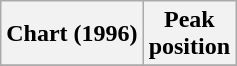<table class="wikitable sortable">
<tr>
<th>Chart (1996)</th>
<th>Peak<br>position</th>
</tr>
<tr>
</tr>
</table>
